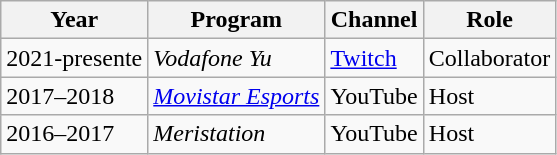<table class="wikitable">
<tr>
<th>Year</th>
<th>Program</th>
<th>Channel</th>
<th>Role</th>
</tr>
<tr>
<td>2021-presente</td>
<td><em>Vodafone Yu</em></td>
<td><a href='#'>Twitch</a></td>
<td>Collaborator</td>
</tr>
<tr>
<td>2017–2018</td>
<td><em><a href='#'>Movistar Esports</a></em></td>
<td>YouTube</td>
<td>Host</td>
</tr>
<tr>
<td>2016–2017</td>
<td><em>Meristation</em></td>
<td>YouTube</td>
<td>Host</td>
</tr>
</table>
